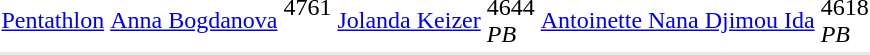<table>
<tr>
<td><a href='#'>Pentathlon</a><br></td>
<td><a href='#'>Anna Bogdanova</a><br></td>
<td>4761<br>  </td>
<td><a href='#'>Jolanda Keizer</a><br></td>
<td>4644<br><em>PB</em></td>
<td><a href='#'>Antoinette Nana Djimou Ida</a><br></td>
<td>4618<br><em>PB</em></td>
</tr>
<tr bgcolor= e8e8e8>
<td colspan=7></td>
</tr>
</table>
